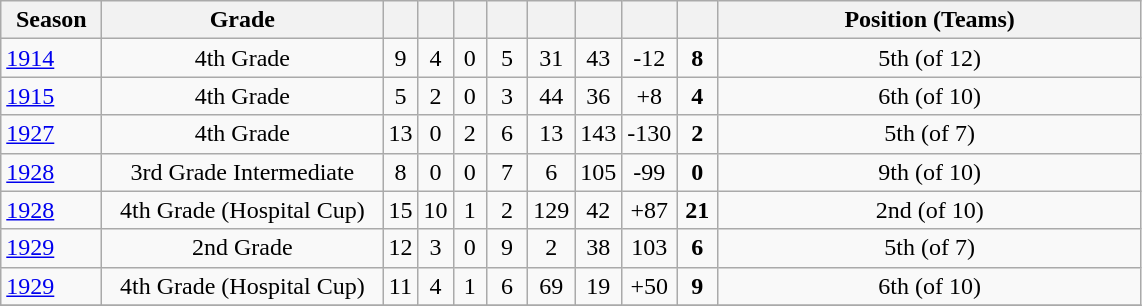<table class="wikitable" style="text-align:center;">
<tr>
<th width=60>Season</th>
<th width=180>Grade</th>
<th width="15"></th>
<th width="15"></th>
<th width="15"></th>
<th width="20"></th>
<th width="20"></th>
<th width="20"></th>
<th width="20"></th>
<th width="20"></th>
<th width=275>Position (Teams)</th>
</tr>
<tr>
<td style="text-align:left;"><a href='#'>1914</a></td>
<td>4th Grade</td>
<td>9</td>
<td>4</td>
<td>0</td>
<td>5</td>
<td>31</td>
<td>43</td>
<td>-12</td>
<td><strong>8</strong></td>
<td>5th (of 12)</td>
</tr>
<tr>
<td style="text-align:left;"><a href='#'>1915</a></td>
<td>4th Grade</td>
<td>5</td>
<td>2</td>
<td>0</td>
<td>3</td>
<td>44</td>
<td>36</td>
<td>+8</td>
<td><strong>4</strong></td>
<td>6th (of 10)</td>
</tr>
<tr>
<td style="text-align:left;"><a href='#'>1927</a></td>
<td>4th Grade</td>
<td>13</td>
<td>0</td>
<td>2</td>
<td>6</td>
<td>13</td>
<td>143</td>
<td>-130</td>
<td><strong>2</strong></td>
<td>5th (of 7)</td>
</tr>
<tr>
<td style="text-align:left;"><a href='#'>1928</a></td>
<td>3rd Grade Intermediate</td>
<td>8</td>
<td>0</td>
<td>0</td>
<td>7</td>
<td>6</td>
<td>105</td>
<td>-99</td>
<td><strong>0</strong></td>
<td>9th (of 10)</td>
</tr>
<tr>
<td style="text-align:left;"><a href='#'>1928</a></td>
<td>4th Grade (Hospital Cup)</td>
<td>15</td>
<td>10</td>
<td>1</td>
<td>2</td>
<td>129</td>
<td>42</td>
<td>+87</td>
<td><strong>21</strong></td>
<td>2nd (of 10)</td>
</tr>
<tr>
<td style="text-align:left;"><a href='#'>1929</a></td>
<td>2nd Grade</td>
<td>12</td>
<td>3</td>
<td>0</td>
<td>9</td>
<td>2</td>
<td>38</td>
<td>103</td>
<td><strong>6</strong></td>
<td>5th (of 7)</td>
</tr>
<tr>
<td style="text-align:left;"><a href='#'>1929</a></td>
<td>4th Grade (Hospital Cup)</td>
<td>11</td>
<td>4</td>
<td>1</td>
<td>6</td>
<td>69</td>
<td>19</td>
<td>+50</td>
<td><strong>9</strong></td>
<td>6th (of 10)</td>
</tr>
<tr>
</tr>
</table>
